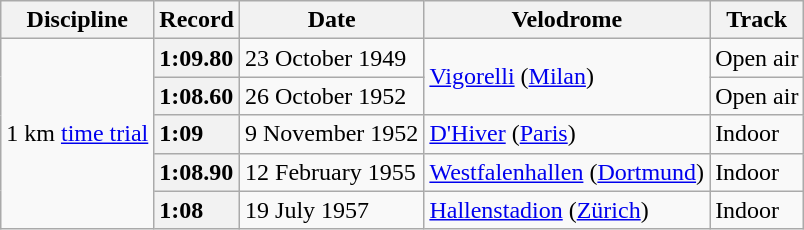<table class="wikitable">
<tr>
<th>Discipline</th>
<th>Record</th>
<th>Date</th>
<th>Velodrome</th>
<th>Track</th>
</tr>
<tr>
<td rowspan="5">1 km <a href='#'>time trial</a></td>
<th scope="row" style="text-align:left;">1:09.80</th>
<td>23 October 1949</td>
<td rowspan="2"><a href='#'>Vigorelli</a> (<a href='#'>Milan</a>)</td>
<td>Open air</td>
</tr>
<tr>
<th scope="row" style="text-align:left;">1:08.60</th>
<td>26 October 1952</td>
<td>Open air</td>
</tr>
<tr>
<th scope="row" style="text-align:left;">1:09</th>
<td>9 November 1952</td>
<td><a href='#'>D'Hiver</a> (<a href='#'>Paris</a>)</td>
<td>Indoor</td>
</tr>
<tr>
<th scope="row" style="text-align:left;">1:08.90</th>
<td>12 February 1955</td>
<td><a href='#'>Westfalenhallen</a> (<a href='#'>Dortmund</a>)</td>
<td>Indoor</td>
</tr>
<tr>
<th scope="row" style="text-align:left;">1:08</th>
<td>19 July 1957</td>
<td><a href='#'>Hallenstadion</a> (<a href='#'>Zürich</a>)</td>
<td>Indoor</td>
</tr>
</table>
